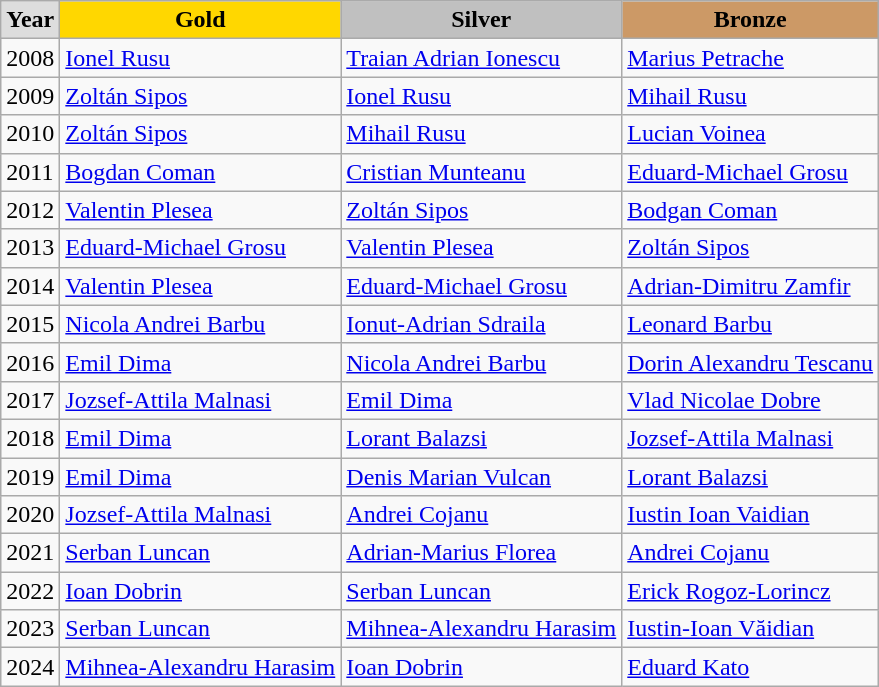<table class="wikitable" style="text-align:left;">
<tr>
<td style="background:#DDDDDD; font-weight:bold; text-align:center;">Year</td>
<td style="background:gold; font-weight:bold; text-align:center;">Gold</td>
<td style="background:silver; font-weight:bold; text-align:center;">Silver</td>
<td style="background:#cc9966; font-weight:bold; text-align:center;">Bronze</td>
</tr>
<tr>
<td>2008</td>
<td><a href='#'>Ionel Rusu</a></td>
<td><a href='#'>Traian Adrian Ionescu</a></td>
<td><a href='#'>Marius Petrache</a></td>
</tr>
<tr>
<td>2009</td>
<td><a href='#'>Zoltán Sipos</a></td>
<td><a href='#'>Ionel Rusu</a></td>
<td><a href='#'>Mihail Rusu</a></td>
</tr>
<tr>
<td>2010</td>
<td><a href='#'>Zoltán Sipos</a></td>
<td><a href='#'>Mihail Rusu</a></td>
<td><a href='#'>Lucian Voinea</a></td>
</tr>
<tr>
<td>2011</td>
<td><a href='#'>Bogdan Coman</a></td>
<td><a href='#'>Cristian Munteanu</a></td>
<td><a href='#'>Eduard-Michael Grosu</a></td>
</tr>
<tr>
<td>2012</td>
<td><a href='#'>Valentin Plesea</a></td>
<td><a href='#'>Zoltán Sipos</a></td>
<td><a href='#'>Bodgan Coman</a></td>
</tr>
<tr>
<td>2013</td>
<td><a href='#'>Eduard-Michael Grosu</a></td>
<td><a href='#'>Valentin Plesea</a></td>
<td><a href='#'>Zoltán Sipos</a></td>
</tr>
<tr>
<td>2014</td>
<td><a href='#'>Valentin Plesea</a></td>
<td><a href='#'>Eduard-Michael Grosu</a></td>
<td><a href='#'>Adrian-Dimitru Zamfir</a></td>
</tr>
<tr>
<td>2015</td>
<td><a href='#'>Nicola Andrei Barbu</a></td>
<td><a href='#'>Ionut-Adrian Sdraila</a></td>
<td><a href='#'>Leonard Barbu</a></td>
</tr>
<tr>
<td>2016</td>
<td><a href='#'>Emil Dima</a></td>
<td><a href='#'>Nicola Andrei Barbu</a></td>
<td><a href='#'>Dorin Alexandru Tescanu</a></td>
</tr>
<tr>
<td>2017</td>
<td><a href='#'>Jozsef-Attila Malnasi</a></td>
<td><a href='#'>Emil Dima</a></td>
<td><a href='#'>Vlad Nicolae Dobre</a></td>
</tr>
<tr>
<td>2018</td>
<td><a href='#'>Emil Dima</a></td>
<td><a href='#'>Lorant Balazsi</a></td>
<td><a href='#'>Jozsef-Attila Malnasi</a></td>
</tr>
<tr>
<td>2019</td>
<td><a href='#'>Emil Dima</a></td>
<td><a href='#'>Denis Marian Vulcan</a></td>
<td><a href='#'>Lorant Balazsi</a></td>
</tr>
<tr>
<td>2020</td>
<td><a href='#'>Jozsef-Attila Malnasi</a></td>
<td><a href='#'>Andrei Cojanu</a></td>
<td><a href='#'>Iustin Ioan Vaidian</a></td>
</tr>
<tr>
<td>2021</td>
<td><a href='#'>Serban Luncan</a></td>
<td><a href='#'>Adrian-Marius Florea</a></td>
<td><a href='#'>Andrei Cojanu</a></td>
</tr>
<tr>
<td>2022</td>
<td><a href='#'>Ioan Dobrin</a></td>
<td><a href='#'>Serban Luncan</a></td>
<td><a href='#'>Erick Rogoz-Lorincz</a></td>
</tr>
<tr>
<td>2023</td>
<td><a href='#'>Serban Luncan</a></td>
<td><a href='#'>Mihnea-Alexandru Harasim</a></td>
<td><a href='#'>Iustin-Ioan Văidian</a></td>
</tr>
<tr>
<td>2024</td>
<td><a href='#'>Mihnea-Alexandru Harasim</a></td>
<td><a href='#'>Ioan Dobrin</a></td>
<td><a href='#'>Eduard Kato</a></td>
</tr>
</table>
